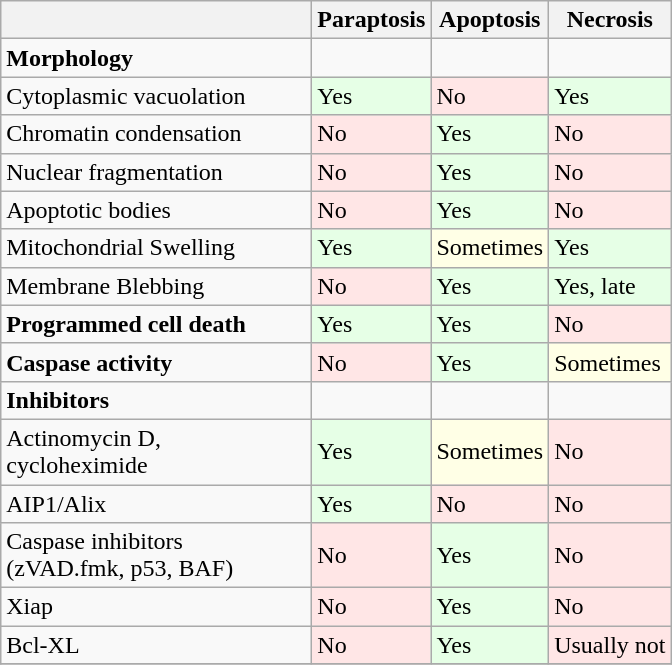<table class="wikitable">
<tr>
<th></th>
<th>Paraptosis</th>
<th>Apoptosis</th>
<th>Necrosis</th>
</tr>
<tr>
<td><strong>Morphology</strong></td>
<td></td>
<td></td>
<td></td>
</tr>
<tr>
<td>Cytoplasmic vacuolation</td>
<td bgcolor="#E6FFE6">Yes</td>
<td bgcolor="#FFE6E6">No</td>
<td bgcolor="#E6FFE6">Yes</td>
</tr>
<tr>
<td>Chromatin condensation</td>
<td bgcolor="#FFE6E6">No</td>
<td bgcolor="#E6FFE6">Yes</td>
<td bgcolor="#FFE6E6">No</td>
</tr>
<tr>
<td>Nuclear fragmentation</td>
<td bgcolor="#FFE6E6">No</td>
<td bgcolor="#E6FFE6">Yes</td>
<td bgcolor="#FFE6E6">No</td>
</tr>
<tr>
<td>Apoptotic bodies</td>
<td bgcolor="#FFE6E6">No</td>
<td bgcolor="#E6FFE6">Yes</td>
<td bgcolor="#FFE6E6">No</td>
</tr>
<tr>
<td>Mitochondrial Swelling</td>
<td bgcolor="#E6FFE6">Yes</td>
<td bgcolor="#FFFFE6">Sometimes</td>
<td bgcolor="#E6FFE6">Yes</td>
</tr>
<tr>
<td>Membrane Blebbing</td>
<td bgcolor="#FFE6E6">No</td>
<td bgcolor="#E6FFE6">Yes</td>
<td bgcolor="#E6FFE6">Yes, late</td>
</tr>
<tr>
<td><strong>Programmed cell death</strong></td>
<td bgcolor="#E6FFE6">Yes</td>
<td bgcolor="#E6FFE6">Yes</td>
<td bgcolor="#FFE6E6">No</td>
</tr>
<tr>
<td><strong>Caspase activity</strong></td>
<td bgcolor="#FFE6E6">No</td>
<td bgcolor="#E6FFE6">Yes</td>
<td bgcolor="#FFFFE6">Sometimes</td>
</tr>
<tr>
<td><strong>Inhibitors</strong></td>
<td></td>
<td></td>
<td></td>
</tr>
<tr>
<td>Actinomycin D, cycloheximide</td>
<td bgcolor="#E6FFE6">Yes</td>
<td bgcolor="#FFFFE6">Sometimes</td>
<td bgcolor="#FFE6E6">No</td>
</tr>
<tr>
<td>AIP1/Alix</td>
<td bgcolor="#E6FFE6">Yes</td>
<td bgcolor="#FFE6E6">No</td>
<td bgcolor="#FFE6E6">No</td>
</tr>
<tr>
<td width="200">Caspase inhibitors (zVAD.fmk, p53, BAF)</td>
<td bgcolor="#FFE6E6">No</td>
<td bgcolor="#E6FFE6">Yes</td>
<td bgcolor="#FFE6E6">No</td>
</tr>
<tr>
<td>Xiap</td>
<td bgcolor="#FFE6E6">No</td>
<td bgcolor="#E6FFE6">Yes</td>
<td bgcolor="#FFE6E6">No</td>
</tr>
<tr>
<td>Bcl-XL</td>
<td bgcolor="#FFE6E6">No</td>
<td bgcolor="#E6FFE6">Yes</td>
<td bgcolor="#FFE6E6">Usually not</td>
</tr>
<tr>
</tr>
</table>
